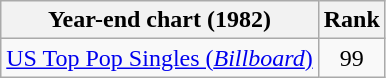<table class="wikitable sortable">
<tr>
<th>Year-end chart (1982)</th>
<th>Rank</th>
</tr>
<tr>
<td><a href='#'>US Top Pop Singles (<em>Billboard</em>)</a></td>
<td align="center">99</td>
</tr>
</table>
